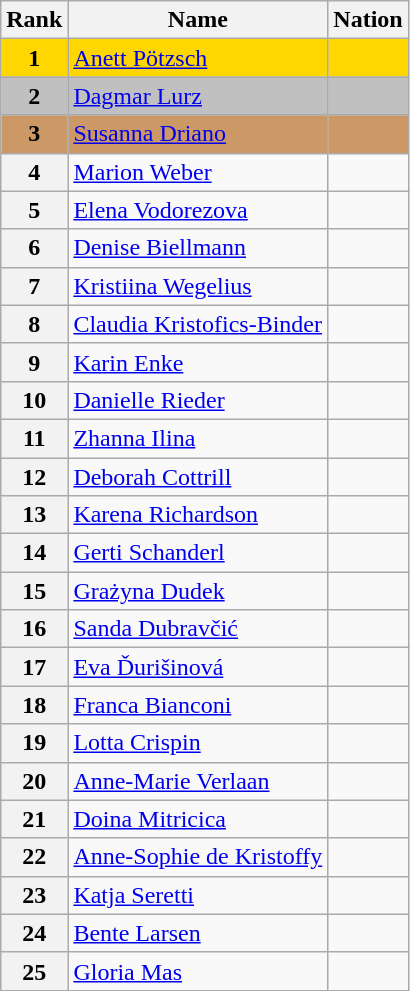<table class="wikitable">
<tr>
<th>Rank</th>
<th>Name</th>
<th>Nation</th>
</tr>
<tr bgcolor="gold">
<td align="center"><strong>1</strong></td>
<td><a href='#'>Anett Pötzsch</a></td>
<td></td>
</tr>
<tr bgcolor="silver">
<td align="center"><strong>2</strong></td>
<td><a href='#'>Dagmar Lurz</a></td>
<td></td>
</tr>
<tr bgcolor="cc9966">
<td align="center"><strong>3</strong></td>
<td><a href='#'>Susanna Driano</a></td>
<td></td>
</tr>
<tr>
<th>4</th>
<td><a href='#'>Marion Weber</a></td>
<td></td>
</tr>
<tr>
<th>5</th>
<td><a href='#'>Elena Vodorezova</a></td>
<td></td>
</tr>
<tr>
<th>6</th>
<td><a href='#'>Denise Biellmann</a></td>
<td></td>
</tr>
<tr>
<th>7</th>
<td><a href='#'>Kristiina Wegelius</a></td>
<td></td>
</tr>
<tr>
<th>8</th>
<td><a href='#'>Claudia Kristofics-Binder</a></td>
<td></td>
</tr>
<tr>
<th>9</th>
<td><a href='#'>Karin Enke</a></td>
<td></td>
</tr>
<tr>
<th>10</th>
<td><a href='#'>Danielle Rieder</a></td>
<td></td>
</tr>
<tr>
<th>11</th>
<td><a href='#'>Zhanna Ilina</a></td>
<td></td>
</tr>
<tr>
<th>12</th>
<td><a href='#'>Deborah Cottrill</a></td>
<td></td>
</tr>
<tr>
<th>13</th>
<td><a href='#'>Karena Richardson</a></td>
<td></td>
</tr>
<tr>
<th>14</th>
<td><a href='#'>Gerti Schanderl</a></td>
<td></td>
</tr>
<tr>
<th>15</th>
<td><a href='#'>Grażyna Dudek</a></td>
<td></td>
</tr>
<tr>
<th>16</th>
<td><a href='#'>Sanda Dubravčić</a></td>
<td></td>
</tr>
<tr>
<th>17</th>
<td><a href='#'>Eva Ďurišinová</a></td>
<td></td>
</tr>
<tr>
<th>18</th>
<td><a href='#'>Franca Bianconi</a></td>
<td></td>
</tr>
<tr>
<th>19</th>
<td><a href='#'>Lotta Crispin</a></td>
<td></td>
</tr>
<tr>
<th>20</th>
<td><a href='#'>Anne-Marie Verlaan</a></td>
<td></td>
</tr>
<tr>
<th>21</th>
<td><a href='#'>Doina Mitricica</a></td>
<td></td>
</tr>
<tr>
<th>22</th>
<td><a href='#'>Anne-Sophie de Kristoffy</a></td>
<td></td>
</tr>
<tr>
<th>23</th>
<td><a href='#'>Katja Seretti</a></td>
<td></td>
</tr>
<tr>
<th>24</th>
<td><a href='#'>Bente Larsen</a></td>
<td></td>
</tr>
<tr>
<th>25</th>
<td><a href='#'>Gloria Mas</a></td>
<td></td>
</tr>
</table>
